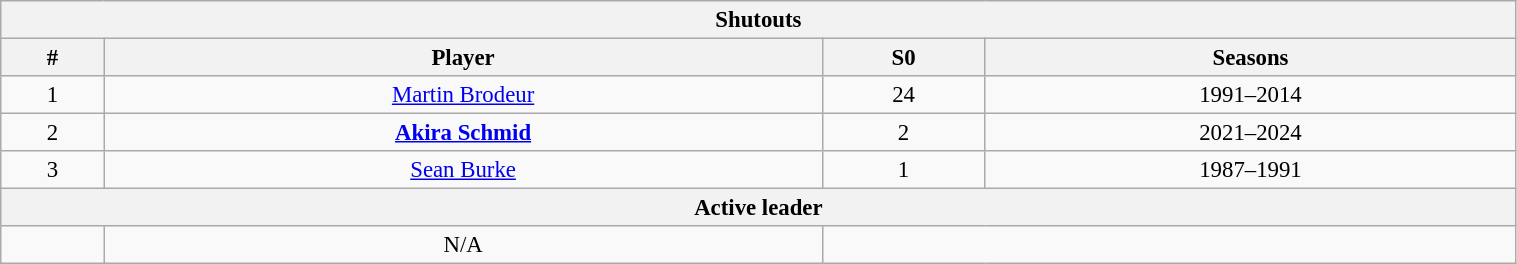<table class="wikitable" style="text-align: center; font-size: 95%" width="80%">
<tr>
<th colspan="4">Shutouts</th>
</tr>
<tr>
<th>#</th>
<th>Player</th>
<th>S0</th>
<th>Seasons</th>
</tr>
<tr>
<td>1</td>
<td><a href='#'>Martin Brodeur</a></td>
<td>24</td>
<td>1991–2014</td>
</tr>
<tr>
<td>2</td>
<td><strong><a href='#'>Akira Schmid</a></strong></td>
<td>2</td>
<td>2021–2024</td>
</tr>
<tr>
<td>3</td>
<td><a href='#'>Sean Burke</a></td>
<td>1</td>
<td>1987–1991</td>
</tr>
<tr>
<th colspan="4">Active leader</th>
</tr>
<tr>
<td></td>
<td>N/A</td>
</tr>
</table>
